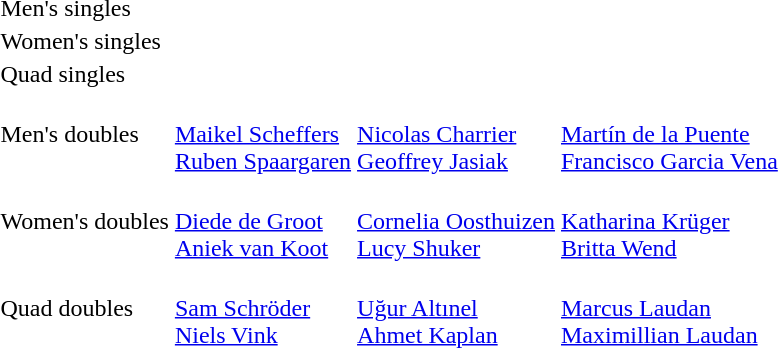<table>
<tr>
<td>Men's singles<br></td>
<td></td>
<td></td>
<td></td>
</tr>
<tr>
<td>Women's singles<br></td>
<td></td>
<td></td>
<td></td>
</tr>
<tr>
<td>Quad singles<br></td>
<td></td>
<td></td>
<td></td>
</tr>
<tr>
<td>Men's doubles<br></td>
<td><br><a href='#'>Maikel Scheffers</a><br><a href='#'>Ruben Spaargaren</a></td>
<td><br><a href='#'>Nicolas Charrier</a><br><a href='#'>Geoffrey Jasiak</a></td>
<td><br><a href='#'>Martín de la Puente</a><br><a href='#'>Francisco Garcia Vena</a></td>
</tr>
<tr>
<td>Women's doubles<br></td>
<td><br><a href='#'>Diede de Groot</a><br><a href='#'>Aniek van Koot</a></td>
<td><br><a href='#'>Cornelia Oosthuizen</a><br><a href='#'>Lucy Shuker</a></td>
<td><br><a href='#'>Katharina Krüger</a><br><a href='#'>Britta Wend</a></td>
</tr>
<tr>
<td>Quad doubles<br></td>
<td><br><a href='#'>Sam Schröder</a><br><a href='#'>Niels Vink</a></td>
<td><br><a href='#'>Uğur Altınel</a><br><a href='#'>Ahmet Kaplan</a></td>
<td><br><a href='#'>Marcus Laudan</a><br><a href='#'>Maximillian Laudan</a></td>
</tr>
</table>
